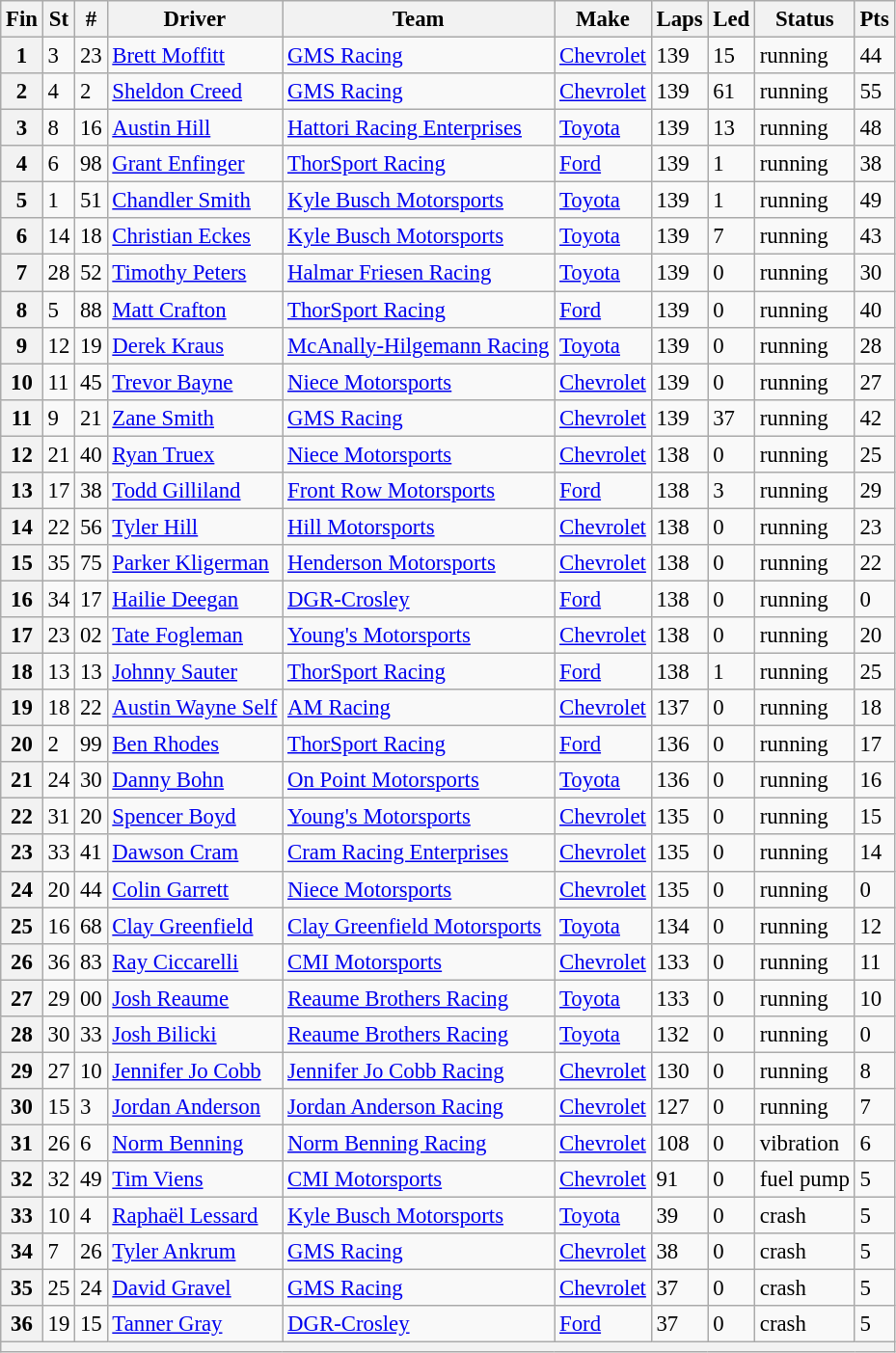<table class="wikitable" style="font-size:95%">
<tr>
<th>Fin</th>
<th>St</th>
<th>#</th>
<th>Driver</th>
<th>Team</th>
<th>Make</th>
<th>Laps</th>
<th>Led</th>
<th>Status</th>
<th>Pts</th>
</tr>
<tr>
<th>1</th>
<td>3</td>
<td>23</td>
<td><a href='#'>Brett Moffitt</a></td>
<td><a href='#'>GMS Racing</a></td>
<td><a href='#'>Chevrolet</a></td>
<td>139</td>
<td>15</td>
<td>running</td>
<td>44</td>
</tr>
<tr>
<th>2</th>
<td>4</td>
<td>2</td>
<td><a href='#'>Sheldon Creed</a></td>
<td><a href='#'>GMS Racing</a></td>
<td><a href='#'>Chevrolet</a></td>
<td>139</td>
<td>61</td>
<td>running</td>
<td>55</td>
</tr>
<tr>
<th>3</th>
<td>8</td>
<td>16</td>
<td><a href='#'>Austin Hill</a></td>
<td><a href='#'>Hattori Racing Enterprises</a></td>
<td><a href='#'>Toyota</a></td>
<td>139</td>
<td>13</td>
<td>running</td>
<td>48</td>
</tr>
<tr>
<th>4</th>
<td>6</td>
<td>98</td>
<td><a href='#'>Grant Enfinger</a></td>
<td><a href='#'>ThorSport Racing</a></td>
<td><a href='#'>Ford</a></td>
<td>139</td>
<td>1</td>
<td>running</td>
<td>38</td>
</tr>
<tr>
<th>5</th>
<td>1</td>
<td>51</td>
<td><a href='#'>Chandler Smith</a></td>
<td><a href='#'>Kyle Busch Motorsports</a></td>
<td><a href='#'>Toyota</a></td>
<td>139</td>
<td>1</td>
<td>running</td>
<td>49</td>
</tr>
<tr>
<th>6</th>
<td>14</td>
<td>18</td>
<td><a href='#'>Christian Eckes</a></td>
<td><a href='#'>Kyle Busch Motorsports</a></td>
<td><a href='#'>Toyota</a></td>
<td>139</td>
<td>7</td>
<td>running</td>
<td>43</td>
</tr>
<tr>
<th>7</th>
<td>28</td>
<td>52</td>
<td><a href='#'>Timothy Peters</a></td>
<td><a href='#'>Halmar Friesen Racing</a></td>
<td><a href='#'>Toyota</a></td>
<td>139</td>
<td>0</td>
<td>running</td>
<td>30</td>
</tr>
<tr>
<th>8</th>
<td>5</td>
<td>88</td>
<td><a href='#'>Matt Crafton</a></td>
<td><a href='#'>ThorSport Racing</a></td>
<td><a href='#'>Ford</a></td>
<td>139</td>
<td>0</td>
<td>running</td>
<td>40</td>
</tr>
<tr>
<th>9</th>
<td>12</td>
<td>19</td>
<td><a href='#'>Derek Kraus</a></td>
<td><a href='#'>McAnally-Hilgemann Racing</a></td>
<td><a href='#'>Toyota</a></td>
<td>139</td>
<td>0</td>
<td>running</td>
<td>28</td>
</tr>
<tr>
<th>10</th>
<td>11</td>
<td>45</td>
<td><a href='#'>Trevor Bayne</a></td>
<td><a href='#'>Niece Motorsports</a></td>
<td><a href='#'>Chevrolet</a></td>
<td>139</td>
<td>0</td>
<td>running</td>
<td>27</td>
</tr>
<tr>
<th>11</th>
<td>9</td>
<td>21</td>
<td><a href='#'>Zane Smith</a></td>
<td><a href='#'>GMS Racing</a></td>
<td><a href='#'>Chevrolet</a></td>
<td>139</td>
<td>37</td>
<td>running</td>
<td>42</td>
</tr>
<tr>
<th>12</th>
<td>21</td>
<td>40</td>
<td><a href='#'>Ryan Truex</a></td>
<td><a href='#'>Niece Motorsports</a></td>
<td><a href='#'>Chevrolet</a></td>
<td>138</td>
<td>0</td>
<td>running</td>
<td>25</td>
</tr>
<tr>
<th>13</th>
<td>17</td>
<td>38</td>
<td><a href='#'>Todd Gilliland</a></td>
<td><a href='#'>Front Row Motorsports</a></td>
<td><a href='#'>Ford</a></td>
<td>138</td>
<td>3</td>
<td>running</td>
<td>29</td>
</tr>
<tr>
<th>14</th>
<td>22</td>
<td>56</td>
<td><a href='#'>Tyler Hill</a></td>
<td><a href='#'>Hill Motorsports</a></td>
<td><a href='#'>Chevrolet</a></td>
<td>138</td>
<td>0</td>
<td>running</td>
<td>23</td>
</tr>
<tr>
<th>15</th>
<td>35</td>
<td>75</td>
<td><a href='#'>Parker Kligerman</a></td>
<td><a href='#'>Henderson Motorsports</a></td>
<td><a href='#'>Chevrolet</a></td>
<td>138</td>
<td>0</td>
<td>running</td>
<td>22</td>
</tr>
<tr>
<th>16</th>
<td>34</td>
<td>17</td>
<td><a href='#'>Hailie Deegan</a></td>
<td><a href='#'>DGR-Crosley</a></td>
<td><a href='#'>Ford</a></td>
<td>138</td>
<td>0</td>
<td>running</td>
<td>0</td>
</tr>
<tr>
<th>17</th>
<td>23</td>
<td>02</td>
<td><a href='#'>Tate Fogleman</a></td>
<td><a href='#'>Young's Motorsports</a></td>
<td><a href='#'>Chevrolet</a></td>
<td>138</td>
<td>0</td>
<td>running</td>
<td>20</td>
</tr>
<tr>
<th>18</th>
<td>13</td>
<td>13</td>
<td><a href='#'>Johnny Sauter</a></td>
<td><a href='#'>ThorSport Racing</a></td>
<td><a href='#'>Ford</a></td>
<td>138</td>
<td>1</td>
<td>running</td>
<td>25</td>
</tr>
<tr>
<th>19</th>
<td>18</td>
<td>22</td>
<td><a href='#'>Austin Wayne Self</a></td>
<td><a href='#'>AM Racing</a></td>
<td><a href='#'>Chevrolet</a></td>
<td>137</td>
<td>0</td>
<td>running</td>
<td>18</td>
</tr>
<tr>
<th>20</th>
<td>2</td>
<td>99</td>
<td><a href='#'>Ben Rhodes</a></td>
<td><a href='#'>ThorSport Racing</a></td>
<td><a href='#'>Ford</a></td>
<td>136</td>
<td>0</td>
<td>running</td>
<td>17</td>
</tr>
<tr>
<th>21</th>
<td>24</td>
<td>30</td>
<td><a href='#'>Danny Bohn</a></td>
<td><a href='#'>On Point Motorsports</a></td>
<td><a href='#'>Toyota</a></td>
<td>136</td>
<td>0</td>
<td>running</td>
<td>16</td>
</tr>
<tr>
<th>22</th>
<td>31</td>
<td>20</td>
<td><a href='#'>Spencer Boyd</a></td>
<td><a href='#'>Young's Motorsports</a></td>
<td><a href='#'>Chevrolet</a></td>
<td>135</td>
<td>0</td>
<td>running</td>
<td>15</td>
</tr>
<tr>
<th>23</th>
<td>33</td>
<td>41</td>
<td><a href='#'>Dawson Cram</a></td>
<td><a href='#'>Cram Racing Enterprises</a></td>
<td><a href='#'>Chevrolet</a></td>
<td>135</td>
<td>0</td>
<td>running</td>
<td>14</td>
</tr>
<tr>
<th>24</th>
<td>20</td>
<td>44</td>
<td><a href='#'>Colin Garrett</a></td>
<td><a href='#'>Niece Motorsports</a></td>
<td><a href='#'>Chevrolet</a></td>
<td>135</td>
<td>0</td>
<td>running</td>
<td>0</td>
</tr>
<tr>
<th>25</th>
<td>16</td>
<td>68</td>
<td><a href='#'>Clay Greenfield</a></td>
<td><a href='#'>Clay Greenfield Motorsports</a></td>
<td><a href='#'>Toyota</a></td>
<td>134</td>
<td>0</td>
<td>running</td>
<td>12</td>
</tr>
<tr>
<th>26</th>
<td>36</td>
<td>83</td>
<td><a href='#'>Ray Ciccarelli</a></td>
<td><a href='#'>CMI Motorsports</a></td>
<td><a href='#'>Chevrolet</a></td>
<td>133</td>
<td>0</td>
<td>running</td>
<td>11</td>
</tr>
<tr>
<th>27</th>
<td>29</td>
<td>00</td>
<td><a href='#'>Josh Reaume</a></td>
<td><a href='#'>Reaume Brothers Racing</a></td>
<td><a href='#'>Toyota</a></td>
<td>133</td>
<td>0</td>
<td>running</td>
<td>10</td>
</tr>
<tr>
<th>28</th>
<td>30</td>
<td>33</td>
<td><a href='#'>Josh Bilicki</a></td>
<td><a href='#'>Reaume Brothers Racing</a></td>
<td><a href='#'>Toyota</a></td>
<td>132</td>
<td>0</td>
<td>running</td>
<td>0</td>
</tr>
<tr>
<th>29</th>
<td>27</td>
<td>10</td>
<td><a href='#'>Jennifer Jo Cobb</a></td>
<td><a href='#'>Jennifer Jo Cobb Racing</a></td>
<td><a href='#'>Chevrolet</a></td>
<td>130</td>
<td>0</td>
<td>running</td>
<td>8</td>
</tr>
<tr>
<th>30</th>
<td>15</td>
<td>3</td>
<td><a href='#'>Jordan Anderson</a></td>
<td><a href='#'>Jordan Anderson Racing</a></td>
<td><a href='#'>Chevrolet</a></td>
<td>127</td>
<td>0</td>
<td>running</td>
<td>7</td>
</tr>
<tr>
<th>31</th>
<td>26</td>
<td>6</td>
<td><a href='#'>Norm Benning</a></td>
<td><a href='#'>Norm Benning Racing</a></td>
<td><a href='#'>Chevrolet</a></td>
<td>108</td>
<td>0</td>
<td>vibration</td>
<td>6</td>
</tr>
<tr>
<th>32</th>
<td>32</td>
<td>49</td>
<td><a href='#'>Tim Viens</a></td>
<td><a href='#'>CMI Motorsports</a></td>
<td><a href='#'>Chevrolet</a></td>
<td>91</td>
<td>0</td>
<td>fuel pump</td>
<td>5</td>
</tr>
<tr>
<th>33</th>
<td>10</td>
<td>4</td>
<td><a href='#'>Raphaël Lessard</a></td>
<td><a href='#'>Kyle Busch Motorsports</a></td>
<td><a href='#'>Toyota</a></td>
<td>39</td>
<td>0</td>
<td>crash</td>
<td>5</td>
</tr>
<tr>
<th>34</th>
<td>7</td>
<td>26</td>
<td><a href='#'>Tyler Ankrum</a></td>
<td><a href='#'>GMS Racing</a></td>
<td><a href='#'>Chevrolet</a></td>
<td>38</td>
<td>0</td>
<td>crash</td>
<td>5</td>
</tr>
<tr>
<th>35</th>
<td>25</td>
<td>24</td>
<td><a href='#'>David Gravel</a></td>
<td><a href='#'>GMS Racing</a></td>
<td><a href='#'>Chevrolet</a></td>
<td>37</td>
<td>0</td>
<td>crash</td>
<td>5</td>
</tr>
<tr>
<th>36</th>
<td>19</td>
<td>15</td>
<td><a href='#'>Tanner Gray</a></td>
<td><a href='#'>DGR-Crosley</a></td>
<td><a href='#'>Ford</a></td>
<td>37</td>
<td>0</td>
<td>crash</td>
<td>5</td>
</tr>
<tr>
<th colspan="10"></th>
</tr>
</table>
